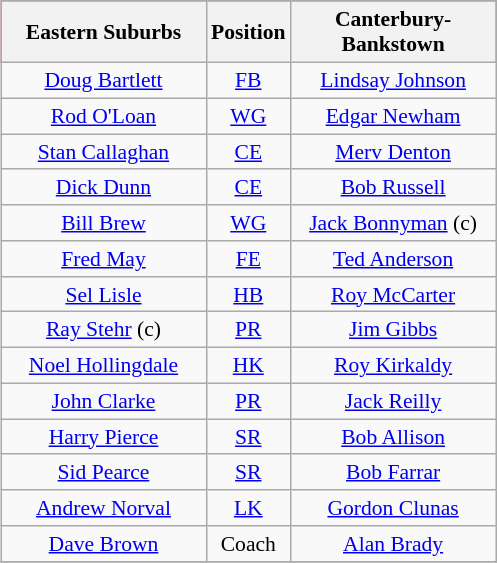<table align="right" class="wikitable" style="font-size:90%; margin-left:1em">
<tr bgcolor="#FF0033">
<th width="130">Eastern Suburbs</th>
<th width="40">Position</th>
<th width="130">Canterbury-Bankstown</th>
</tr>
<tr align=center>
<td><a href='#'>Doug Bartlett</a></td>
<td><a href='#'>FB</a></td>
<td><a href='#'>Lindsay Johnson</a></td>
</tr>
<tr align=center>
<td><a href='#'>Rod O'Loan</a></td>
<td><a href='#'>WG</a></td>
<td><a href='#'>Edgar Newham</a></td>
</tr>
<tr align=center>
<td><a href='#'>Stan Callaghan</a></td>
<td><a href='#'>CE</a></td>
<td><a href='#'>Merv Denton</a></td>
</tr>
<tr align=center>
<td><a href='#'>Dick Dunn</a></td>
<td><a href='#'>CE</a></td>
<td><a href='#'>Bob Russell</a></td>
</tr>
<tr align=center>
<td><a href='#'>Bill Brew</a></td>
<td><a href='#'>WG</a></td>
<td><a href='#'>Jack Bonnyman</a> (c)</td>
</tr>
<tr align=center>
<td><a href='#'>Fred May</a></td>
<td><a href='#'>FE</a></td>
<td><a href='#'>Ted Anderson</a></td>
</tr>
<tr align=center>
<td><a href='#'>Sel Lisle</a></td>
<td><a href='#'>HB</a></td>
<td><a href='#'>Roy McCarter</a></td>
</tr>
<tr align=center>
<td><a href='#'>Ray Stehr</a> (c)</td>
<td><a href='#'>PR</a></td>
<td><a href='#'>Jim Gibbs</a></td>
</tr>
<tr align=center>
<td><a href='#'>Noel Hollingdale</a></td>
<td><a href='#'>HK</a></td>
<td><a href='#'>Roy Kirkaldy</a></td>
</tr>
<tr align=center>
<td><a href='#'>John Clarke</a></td>
<td><a href='#'>PR</a></td>
<td><a href='#'>Jack Reilly</a></td>
</tr>
<tr align=center>
<td><a href='#'>Harry Pierce</a></td>
<td><a href='#'>SR</a></td>
<td><a href='#'>Bob Allison</a></td>
</tr>
<tr align=center>
<td><a href='#'>Sid Pearce</a></td>
<td><a href='#'>SR</a></td>
<td><a href='#'>Bob Farrar</a></td>
</tr>
<tr align=center>
<td><a href='#'>Andrew Norval</a></td>
<td><a href='#'>LK</a></td>
<td><a href='#'>Gordon Clunas</a></td>
</tr>
<tr align=center>
<td><a href='#'>Dave Brown</a></td>
<td>Coach</td>
<td><a href='#'>Alan Brady</a></td>
</tr>
<tr>
</tr>
</table>
